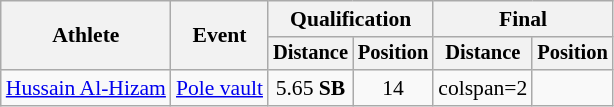<table class=wikitable style="font-size:90%">
<tr>
<th rowspan="2">Athlete</th>
<th rowspan="2">Event</th>
<th colspan="2">Qualification</th>
<th colspan="2">Final</th>
</tr>
<tr style="font-size:95%">
<th>Distance</th>
<th>Position</th>
<th>Distance</th>
<th>Position</th>
</tr>
<tr style=text-align:center>
<td style=text-align:left><a href='#'>Hussain Al-Hizam</a></td>
<td style=text-align:left><a href='#'>Pole vault</a></td>
<td>5.65 <strong>SB</strong></td>
<td>14</td>
<td>colspan=2</td>
</tr>
</table>
